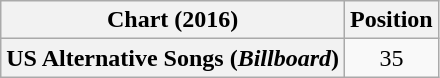<table class="wikitable sortable plainrowheaders" style="text-align:center">
<tr>
<th scope="col">Chart (2016)</th>
<th scope="col">Position</th>
</tr>
<tr>
<th scope="row">US Alternative Songs (<em>Billboard</em>)</th>
<td>35</td>
</tr>
</table>
